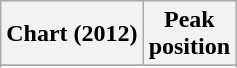<table class="wikitable sortable plainrowheaders" style="text-align:center">
<tr>
<th scope="col">Chart (2012)</th>
<th scope="col">Peak<br>position</th>
</tr>
<tr>
</tr>
<tr>
</tr>
<tr>
</tr>
<tr>
</tr>
</table>
